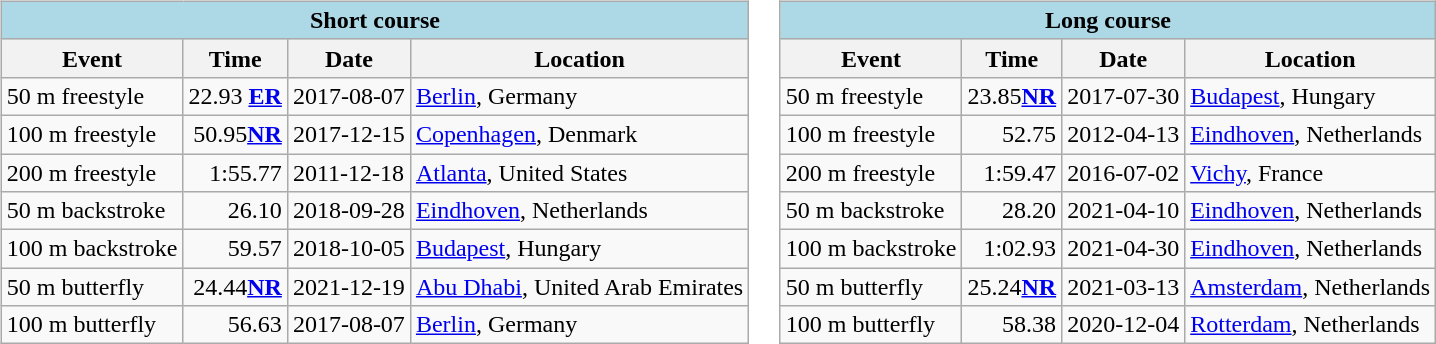<table>
<tr>
<td style="vertical-align:top; text-align:left;"><br><table class="wikitable" |>
<tr>
<th colspan="4" style="background: #add8e6;">Short course</th>
</tr>
<tr>
<th>Event</th>
<th>Time</th>
<th>Date</th>
<th>Location</th>
</tr>
<tr>
<td>50 m freestyle</td>
<td style="text-align:right;">22.93 <strong><a href='#'>ER</a></strong></td>
<td>2017-08-07</td>
<td><a href='#'>Berlin</a>, Germany</td>
</tr>
<tr>
<td>100 m freestyle</td>
<td style="text-align:right;">50.95<strong><a href='#'>NR</a></strong></td>
<td>2017-12-15</td>
<td><a href='#'>Copenhagen</a>, Denmark</td>
</tr>
<tr>
<td>200 m freestyle</td>
<td style="text-align:right;">1:55.77</td>
<td>2011-12-18</td>
<td><a href='#'>Atlanta</a>, United States</td>
</tr>
<tr>
<td>50 m backstroke</td>
<td style="text-align:right;">26.10</td>
<td>2018-09-28</td>
<td><a href='#'>Eindhoven</a>, Netherlands</td>
</tr>
<tr>
<td>100 m backstroke</td>
<td style="text-align:right;">59.57</td>
<td>2018-10-05</td>
<td><a href='#'>Budapest</a>, Hungary</td>
</tr>
<tr>
<td>50 m butterfly</td>
<td style="text-align:right;">24.44<strong><a href='#'>NR</a></strong></td>
<td>2021-12-19</td>
<td><a href='#'>Abu Dhabi</a>, United Arab Emirates</td>
</tr>
<tr>
<td>100 m butterfly</td>
<td style="text-align:right;">56.63</td>
<td>2017-08-07</td>
<td><a href='#'>Berlin</a>, Germany</td>
</tr>
</table>
</td>
<td valign=top align=left><br><table class="wikitable" |>
<tr>
<th colspan="4" style="background: #add8e6;">Long course</th>
</tr>
<tr>
<th>Event</th>
<th>Time</th>
<th>Date</th>
<th>Location</th>
</tr>
<tr>
<td>50 m freestyle</td>
<td style="text-align:right;">23.85<strong><a href='#'>NR</a></strong></td>
<td>2017-07-30</td>
<td><a href='#'>Budapest</a>, Hungary</td>
</tr>
<tr>
<td>100 m freestyle</td>
<td style="text-align:right;">52.75</td>
<td>2012-04-13</td>
<td><a href='#'>Eindhoven</a>, Netherlands</td>
</tr>
<tr>
<td>200 m freestyle</td>
<td style="text-align:right;">1:59.47</td>
<td>2016-07-02</td>
<td><a href='#'>Vichy</a>, France</td>
</tr>
<tr>
<td>50 m backstroke</td>
<td style="text-align:right;">28.20</td>
<td>2021-04-10</td>
<td><a href='#'>Eindhoven</a>, Netherlands</td>
</tr>
<tr>
<td>100 m backstroke</td>
<td style="text-align:right;">1:02.93</td>
<td>2021-04-30</td>
<td><a href='#'>Eindhoven</a>, Netherlands</td>
</tr>
<tr>
<td>50 m butterfly</td>
<td style="text-align:right;">25.24<strong><a href='#'>NR</a></strong></td>
<td>2021-03-13</td>
<td><a href='#'>Amsterdam</a>, Netherlands</td>
</tr>
<tr>
<td>100 m butterfly</td>
<td style="text-align:right;">58.38</td>
<td>2020-12-04</td>
<td><a href='#'>Rotterdam</a>, Netherlands</td>
</tr>
</table>
</td>
</tr>
</table>
